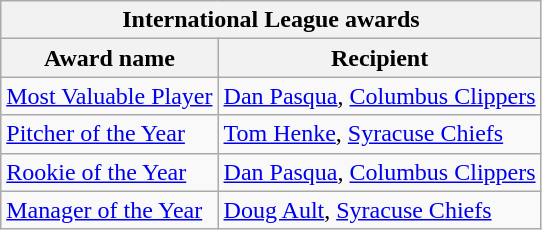<table class="wikitable">
<tr>
<th colspan="2">International League awards</th>
</tr>
<tr>
<th>Award name</th>
<th>Recipient</th>
</tr>
<tr>
<td><a href='#'>Most Valuable Player</a></td>
<td><a href='#'>Dan Pasqua</a>, <a href='#'>Columbus Clippers</a></td>
</tr>
<tr>
<td><a href='#'>Pitcher of the Year</a></td>
<td><a href='#'>Tom Henke</a>, <a href='#'>Syracuse Chiefs</a></td>
</tr>
<tr>
<td><a href='#'>Rookie of the Year</a></td>
<td><a href='#'>Dan Pasqua</a>, <a href='#'>Columbus Clippers</a></td>
</tr>
<tr>
<td><a href='#'>Manager of the Year</a></td>
<td><a href='#'>Doug Ault</a>, <a href='#'>Syracuse Chiefs</a></td>
</tr>
</table>
